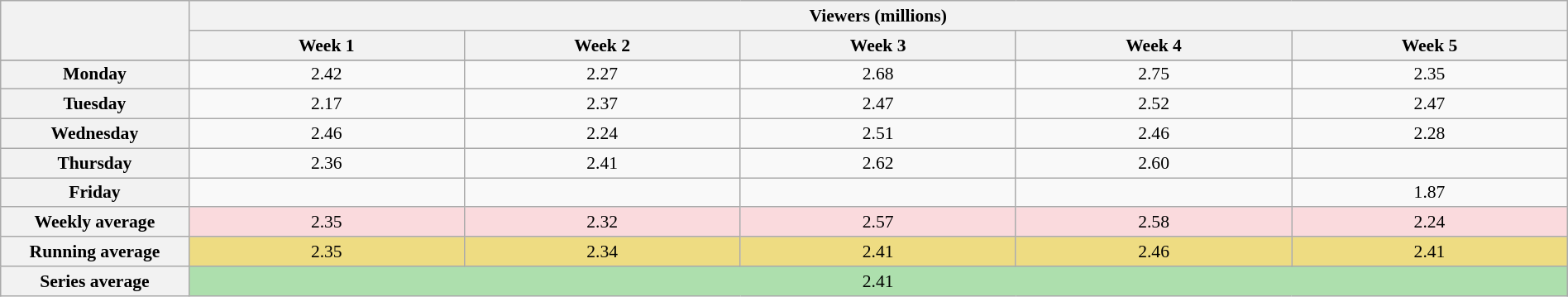<table class="wikitable" style="font-size:90%; text-align:center; width: 100%; margin-left: auto; margin-right: auto;">
<tr>
<th scope="col" rowspan="2" style="width:12%;"></th>
<th scope=col colspan=7>Viewers (millions)</th>
</tr>
<tr>
<th>Week 1</th>
<th>Week 2</th>
<th>Week 3</th>
<th>Week 4</th>
<th>Week 5</th>
</tr>
<tr>
</tr>
<tr>
<th>Monday</th>
<td>2.42</td>
<td>2.27</td>
<td>2.68</td>
<td>2.75</td>
<td>2.35</td>
</tr>
<tr>
<th>Tuesday</th>
<td>2.17</td>
<td>2.37</td>
<td>2.47</td>
<td>2.52</td>
<td>2.47</td>
</tr>
<tr>
<th>Wednesday</th>
<td>2.46</td>
<td>2.24</td>
<td>2.51</td>
<td>2.46</td>
<td>2.28</td>
</tr>
<tr>
<th>Thursday</th>
<td>2.36</td>
<td>2.41</td>
<td>2.62</td>
<td>2.60</td>
<td></td>
</tr>
<tr>
<th>Friday</th>
<td></td>
<td></td>
<td></td>
<td></td>
<td>1.87</td>
</tr>
<tr>
<th>Weekly average</th>
<td style="background:#FADADD;">2.35</td>
<td style="background:#FADADD;">2.32</td>
<td style="background:#FADADD;">2.57</td>
<td style="background:#FADADD;">2.58</td>
<td style="background:#FADADD;">2.24</td>
</tr>
<tr>
<th>Running average</th>
<td style="background:#EEDC82;">2.35</td>
<td style="background:#EEDC82;">2.34</td>
<td style="background:#EEDC82;">2.41</td>
<td style="background:#EEDC82;">2.46</td>
<td style="background:#EEDC82;">2.41</td>
</tr>
<tr>
<th>Series average</th>
<td colspan="5" style="background:#ADDFAD;">2.41</td>
</tr>
</table>
